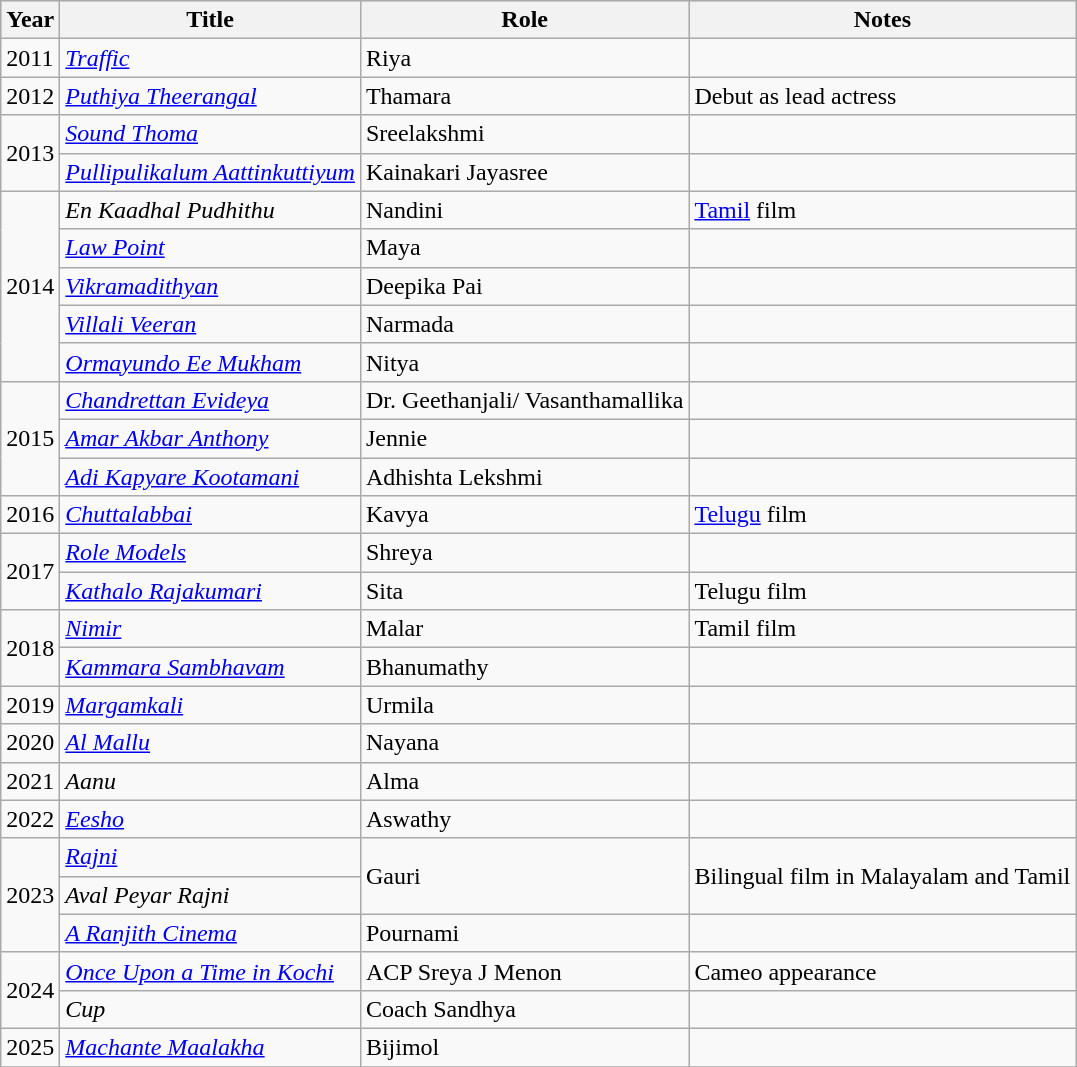<table class="wikitable sortable">
<tr style="background:#ccc; text-align:center;">
<th>Year</th>
<th>Title</th>
<th>Role</th>
<th class="wikitable sortable">Notes</th>
</tr>
<tr>
<td>2011</td>
<td><em><a href='#'>Traffic</a></em></td>
<td>Riya</td>
<td></td>
</tr>
<tr>
<td>2012</td>
<td><em><a href='#'>Puthiya Theerangal</a></em></td>
<td>Thamara</td>
<td>Debut as lead actress</td>
</tr>
<tr>
<td rowspan=2>2013</td>
<td><em><a href='#'>Sound Thoma</a></em></td>
<td>Sreelakshmi</td>
<td></td>
</tr>
<tr>
<td><em><a href='#'>Pullipulikalum Aattinkuttiyum</a></em></td>
<td>Kainakari Jayasree</td>
<td></td>
</tr>
<tr>
<td rowspan=5>2014</td>
<td><em>En Kaadhal Pudhithu</em></td>
<td>Nandini</td>
<td><a href='#'>Tamil</a> film</td>
</tr>
<tr>
<td><em><a href='#'>Law Point</a></em></td>
<td>Maya</td>
<td></td>
</tr>
<tr>
<td><em><a href='#'>Vikramadithyan</a></em></td>
<td>Deepika Pai</td>
<td></td>
</tr>
<tr>
<td><em><a href='#'>Villali Veeran</a></em></td>
<td>Narmada</td>
<td></td>
</tr>
<tr>
<td><em><a href='#'>Ormayundo Ee Mukham</a></em></td>
<td>Nitya</td>
<td></td>
</tr>
<tr>
<td rowspan=3>2015</td>
<td><em><a href='#'>Chandrettan Evideya</a></em></td>
<td>Dr. Geethanjali/ Vasanthamallika</td>
<td></td>
</tr>
<tr>
<td><em><a href='#'>Amar Akbar Anthony</a></em></td>
<td>Jennie</td>
<td></td>
</tr>
<tr>
<td><em><a href='#'>Adi Kapyare Kootamani</a></em></td>
<td>Adhishta Lekshmi</td>
<td></td>
</tr>
<tr>
<td>2016</td>
<td><em><a href='#'>Chuttalabbai</a></em></td>
<td>Kavya</td>
<td><a href='#'>Telugu</a> film</td>
</tr>
<tr>
<td rowspan=2>2017</td>
<td><em><a href='#'>Role Models</a></em></td>
<td>Shreya</td>
<td></td>
</tr>
<tr>
<td><em><a href='#'>Kathalo Rajakumari</a></em></td>
<td>Sita</td>
<td>Telugu film</td>
</tr>
<tr>
<td rowspan=2>2018</td>
<td><em><a href='#'>Nimir</a></em></td>
<td>Malar</td>
<td>Tamil film</td>
</tr>
<tr>
<td><em><a href='#'>Kammara Sambhavam</a></em></td>
<td>Bhanumathy</td>
<td></td>
</tr>
<tr>
<td>2019</td>
<td><em><a href='#'>Margamkali</a></em></td>
<td>Urmila</td>
<td></td>
</tr>
<tr>
<td>2020</td>
<td><em><a href='#'>Al Mallu</a></em></td>
<td>Nayana</td>
<td></td>
</tr>
<tr>
<td>2021</td>
<td><em>Aanu</em></td>
<td>Alma</td>
<td></td>
</tr>
<tr>
<td>2022</td>
<td><em><a href='#'>Eesho</a></em></td>
<td>Aswathy</td>
<td></td>
</tr>
<tr>
<td rowspan=3>2023</td>
<td><em><a href='#'>Rajni</a></em></td>
<td rowspan="2">Gauri</td>
<td rowspan="2" 2>Bilingual film in Malayalam and Tamil <br> </td>
</tr>
<tr>
<td><em>Aval Peyar Rajni</em></td>
</tr>
<tr>
<td><em><a href='#'>A Ranjith Cinema</a></em></td>
<td>Pournami</td>
<td></td>
</tr>
<tr>
<td rowspan=2>2024</td>
<td><em><a href='#'>Once Upon a Time in Kochi</a></em></td>
<td>ACP Sreya J Menon</td>
<td>Cameo appearance</td>
</tr>
<tr>
<td><em>Cup</em></td>
<td>Coach Sandhya</td>
<td></td>
</tr>
<tr>
<td>2025</td>
<td><em><a href='#'>Machante Maalakha</a></em></td>
<td>Bijimol</td>
<td></td>
</tr>
<tr>
</tr>
</table>
